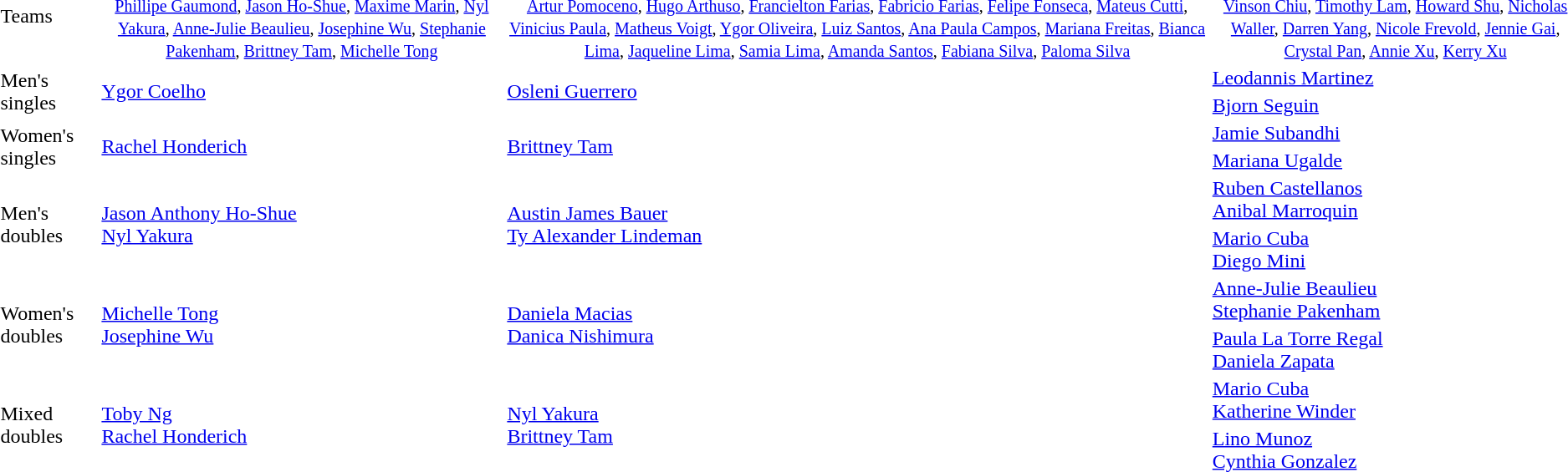<table>
<tr>
</tr>
<tr>
<td>Teams</td>
<td align="center"><small><br><a href='#'>Phillipe Gaumond</a>, <a href='#'>Jason Ho-Shue</a>, <a href='#'>Maxime Marin</a>, <a href='#'>Nyl Yakura</a>, <a href='#'>Anne-Julie Beaulieu</a>, <a href='#'>Josephine Wu</a>, <a href='#'>Stephanie Pakenham</a>, <a href='#'>Brittney Tam</a>, <a href='#'>Michelle Tong</a></small></td>
<td align="center"><small><br><a href='#'>Artur Pomoceno</a>, <a href='#'>Hugo Arthuso</a>, <a href='#'>Francielton Farias</a>, <a href='#'>Fabricio Farias</a>, <a href='#'>Felipe Fonseca</a>,  <a href='#'>Mateus Cutti</a>, <a href='#'>Vinicius Paula</a>, <a href='#'>Matheus Voigt</a>, <a href='#'>Ygor Oliveira</a>, <a href='#'>Luiz Santos</a>, <a href='#'>Ana Paula Campos</a>, <a href='#'>Mariana Freitas</a>, <a href='#'>Bianca Lima</a>, <a href='#'>Jaqueline Lima</a>, <a href='#'>Samia Lima</a>, <a href='#'>Amanda Santos</a>, <a href='#'>Fabiana Silva</a>, <a href='#'>Paloma Silva</a></small></td>
<td align="center"><small><br><a href='#'>Vinson Chiu</a>, <a href='#'>Timothy Lam</a>, <a href='#'>Howard Shu</a>, <a href='#'>Nicholas Waller</a>, <a href='#'>Darren Yang</a>, <a href='#'>Nicole Frevold</a>, <a href='#'>Jennie Gai</a>, <a href='#'>Crystal Pan</a>, <a href='#'>Annie Xu</a>, <a href='#'>Kerry Xu</a></small></td>
</tr>
<tr>
<td rowspan=2>Men's singles</td>
<td rowspan=2> <a href='#'>Ygor Coelho</a></td>
<td rowspan=2> <a href='#'>Osleni Guerrero</a></td>
<td> <a href='#'>Leodannis Martinez</a></td>
</tr>
<tr>
<td> <a href='#'>Bjorn Seguin</a></td>
</tr>
<tr>
<td rowspan=2>Women's singles</td>
<td rowspan=2> <a href='#'>Rachel Honderich</a></td>
<td rowspan=2> <a href='#'>Brittney Tam</a></td>
<td> <a href='#'>Jamie Subandhi</a></td>
</tr>
<tr>
<td> <a href='#'>Mariana Ugalde</a></td>
</tr>
<tr>
<td rowspan=2>Men's doubles</td>
<td rowspan=2> <a href='#'>Jason Anthony Ho-Shue</a> <br>  <a href='#'>Nyl Yakura</a></td>
<td rowspan=2> <a href='#'>Austin James Bauer</a> <br>  <a href='#'>Ty Alexander Lindeman</a></td>
<td> <a href='#'>Ruben Castellanos</a> <br>  <a href='#'>Anibal Marroquin</a></td>
</tr>
<tr>
<td> <a href='#'>Mario Cuba</a> <br>  <a href='#'>Diego Mini</a></td>
</tr>
<tr>
<td rowspan=2>Women's doubles</td>
<td rowspan=2> <a href='#'>Michelle Tong</a> <br>  <a href='#'>Josephine Wu</a></td>
<td rowspan=2> <a href='#'>Daniela Macias</a> <br>  <a href='#'>Danica Nishimura</a></td>
<td> <a href='#'>Anne-Julie Beaulieu</a> <br>  <a href='#'>Stephanie Pakenham</a></td>
</tr>
<tr>
<td> <a href='#'>Paula La Torre Regal</a> <br>  <a href='#'>Daniela Zapata</a></td>
</tr>
<tr>
<td rowspan=2>Mixed doubles</td>
<td rowspan=2> <a href='#'>Toby Ng</a> <br>  <a href='#'>Rachel Honderich</a></td>
<td rowspan=2> <a href='#'>Nyl Yakura</a> <br>  <a href='#'>Brittney Tam</a></td>
<td> <a href='#'>Mario Cuba</a> <br>  <a href='#'>Katherine Winder</a></td>
</tr>
<tr>
<td> <a href='#'>Lino Munoz</a> <br>  <a href='#'>Cynthia Gonzalez</a></td>
</tr>
</table>
